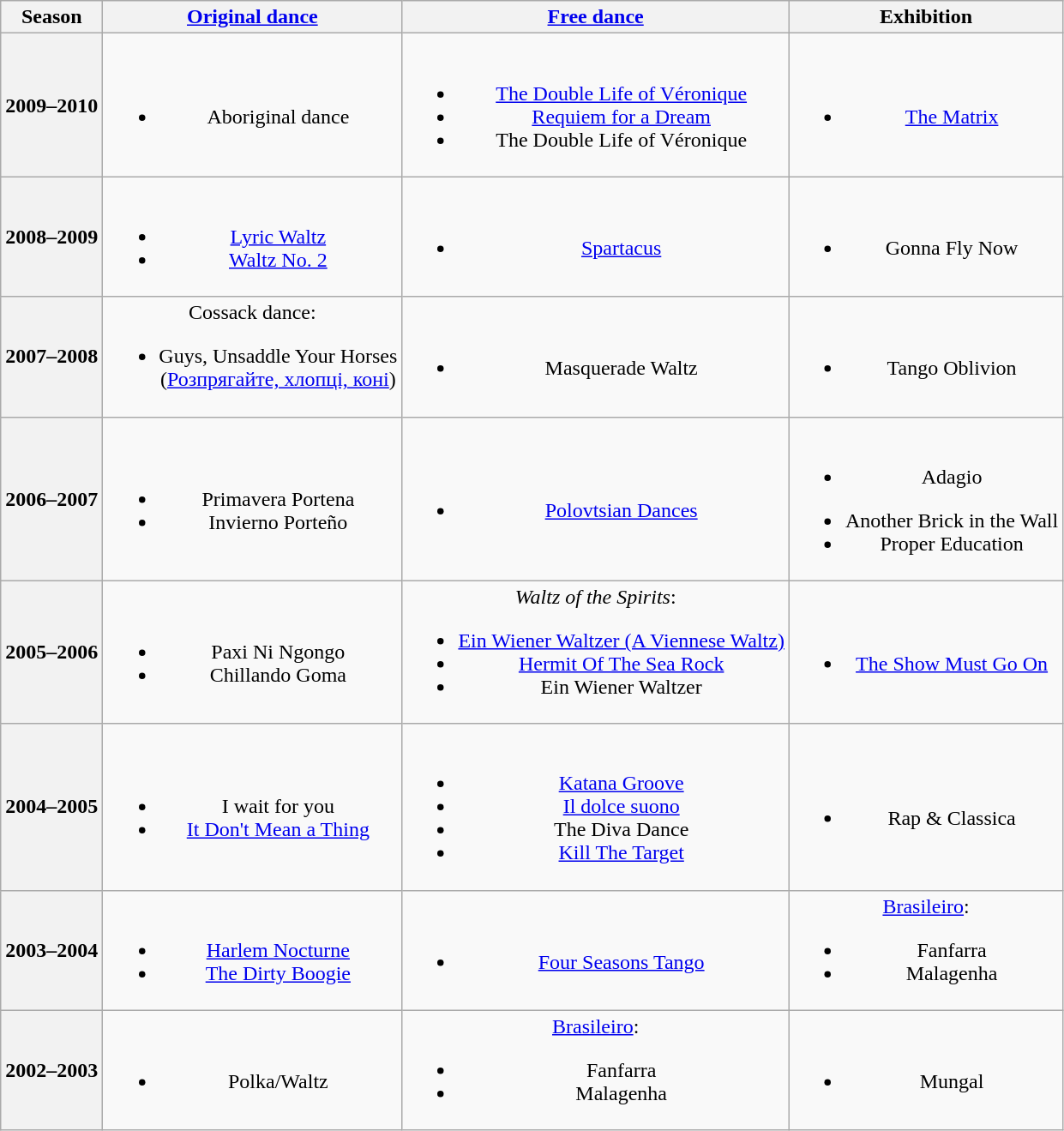<table class="wikitable" style="text-align:center">
<tr>
<th>Season</th>
<th><a href='#'>Original dance</a></th>
<th><a href='#'>Free dance</a></th>
<th>Exhibition</th>
</tr>
<tr>
<th>2009–2010 <br> </th>
<td><br><ul><li>Aboriginal dance <br></li></ul></td>
<td><br><ul><li><a href='#'>The Double Life of Véronique</a> <br></li><li><a href='#'>Requiem for a Dream</a> <br></li><li>The Double Life of Véronique <br></li></ul></td>
<td><br><ul><li><a href='#'>The Matrix</a> <br></li></ul></td>
</tr>
<tr>
<th>2008–2009 <br> </th>
<td><br><ul><li><a href='#'>Lyric Waltz</a> <br></li><li><a href='#'>Waltz No. 2</a> <br></li></ul></td>
<td><br><ul><li><a href='#'>Spartacus</a> <br></li></ul></td>
<td><br><ul><li>Gonna Fly Now <br></li></ul></td>
</tr>
<tr>
<th>2007–2008 <br> </th>
<td>Cossack dance:<br><ul><li>Guys, Unsaddle Your Horses <br> (<a href='#'>Розпрягайте, хлопці, коні</a>)</li></ul></td>
<td><br><ul><li>Masquerade Waltz <br></li></ul></td>
<td><br><ul><li>Tango Oblivion <br></li></ul></td>
</tr>
<tr>
<th>2006–2007 <br> </th>
<td><br><ul><li>Primavera Portena <br></li><li>Invierno Porteño <br></li></ul></td>
<td><br><ul><li><a href='#'>Polovtsian Dances</a> <br></li></ul></td>
<td><br><ul><li>Adagio <br></li></ul><ul><li>Another Brick in the Wall <br></li><li>Proper Education <br></li></ul></td>
</tr>
<tr>
<th>2005–2006 <br> </th>
<td><br><ul><li>Paxi Ni Ngongo <br></li><li>Chillando Goma <br></li></ul></td>
<td><em>Waltz of the Spirits</em>:<br><ul><li><a href='#'>Ein Wiener Waltzer (A Viennese Waltz)</a> <br></li><li><a href='#'>Hermit Of The Sea Rock</a> <br></li><li>Ein Wiener Waltzer <br></li></ul></td>
<td><br><ul><li><a href='#'>The Show Must Go On</a> <br></li></ul></td>
</tr>
<tr>
<th>2004–2005 <br> </th>
<td><br><ul><li>I wait for you</li><li><a href='#'>It Don't Mean a Thing</a> <br></li></ul></td>
<td><br><ul><li><a href='#'>Katana Groove</a> <br></li><li><a href='#'>Il dolce suono</a> <br></li><li>The Diva Dance <br></li><li><a href='#'>Kill The Target</a> <br></li></ul></td>
<td><br><ul><li>Rap & Classica</li></ul></td>
</tr>
<tr>
<th>2003–2004 <br> </th>
<td><br><ul><li><a href='#'>Harlem Nocturne</a></li><li><a href='#'>The Dirty Boogie</a> <br></li></ul></td>
<td><br><ul><li><a href='#'>Four Seasons Tango</a> <br></li></ul></td>
<td><a href='#'>Brasileiro</a>:<br><ul><li>Fanfarra</li><li>Malagenha <br></li></ul></td>
</tr>
<tr>
<th>2002–2003 <br> </th>
<td><br><ul><li>Polka/Waltz <br> </li></ul></td>
<td><a href='#'>Brasileiro</a>:<br><ul><li>Fanfarra</li><li>Malagenha <br> </li></ul></td>
<td><br><ul><li>Mungal</li></ul></td>
</tr>
</table>
